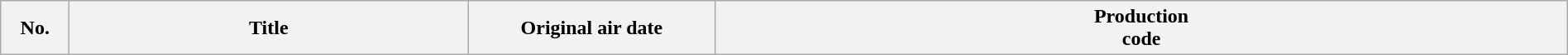<table class="wikitable plainrowheaders" style="width:100%; margin:auto;">
<tr>
<th scope="col" style="width:3em;">No.</th>
<th scope="col">Title </th>
<th scope="col" style="width:12em;">Original air date </th>
<th scope="col">Production<br>code <br>









</th>
</tr>
</table>
